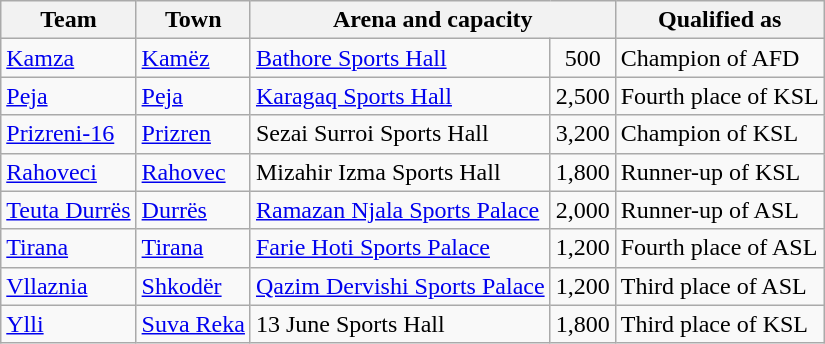<table class="wikitable">
<tr>
<th>Team</th>
<th>Town</th>
<th colspan="2">Arena and capacity</th>
<th>Qualified as</th>
</tr>
<tr>
<td> <a href='#'>Kamza</a></td>
<td><a href='#'>Kamëz</a></td>
<td><a href='#'>Bathore Sports Hall</a></td>
<td align="center">500</td>
<td>Champion of AFD</td>
</tr>
<tr>
<td> <a href='#'>Peja</a></td>
<td><a href='#'>Peja</a></td>
<td><a href='#'>Karagaq Sports Hall</a></td>
<td>2,500</td>
<td>Fourth place of KSL</td>
</tr>
<tr>
<td> <a href='#'>Prizreni-16</a></td>
<td><a href='#'>Prizren</a></td>
<td>Sezai Surroi Sports Hall</td>
<td align="center">3,200</td>
<td>Champion of KSL</td>
</tr>
<tr>
<td> <a href='#'>Rahoveci</a></td>
<td><a href='#'>Rahovec</a></td>
<td>Mizahir Izma Sports Hall</td>
<td>1,800</td>
<td>Runner-up of KSL</td>
</tr>
<tr>
<td> <a href='#'>Teuta Durrës</a></td>
<td><a href='#'>Durrës</a></td>
<td><a href='#'>Ramazan Njala Sports Palace</a></td>
<td>2,000</td>
<td>Runner-up of ASL</td>
</tr>
<tr>
<td> <a href='#'>Tirana</a></td>
<td><a href='#'>Tirana</a></td>
<td><a href='#'>Farie Hoti Sports Palace</a></td>
<td>1,200</td>
<td>Fourth place of ASL</td>
</tr>
<tr>
<td> <a href='#'>Vllaznia</a></td>
<td><a href='#'>Shkodër</a></td>
<td><a href='#'>Qazim Dervishi Sports Palace</a></td>
<td>1,200</td>
<td>Third place of ASL</td>
</tr>
<tr>
<td> <a href='#'>Ylli</a></td>
<td><a href='#'>Suva Reka</a></td>
<td>13 June Sports Hall</td>
<td>1,800</td>
<td>Third place of KSL</td>
</tr>
</table>
